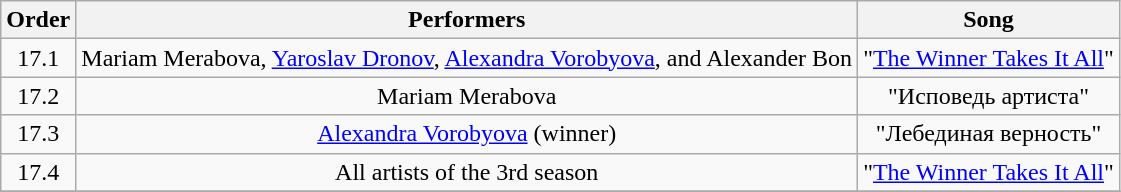<table class="wikitable sortable" style="text-align: center; width: auto;">
<tr>
<th>Order</th>
<th>Performers</th>
<th>Song</th>
</tr>
<tr>
<td>17.1</td>
<td>Mariam Merabova, <a href='#'>Yaroslav Dronov</a>, <a href='#'>Alexandra Vorobyova</a>, and Alexander Bon</td>
<td>"<a href='#'>The Winner Takes It All</a>"</td>
</tr>
<tr>
<td>17.2</td>
<td>Mariam Merabova</td>
<td>"Исповедь артиста"</td>
</tr>
<tr>
<td>17.3</td>
<td><a href='#'>Alexandra Vorobyova</a> (winner)</td>
<td>"Лебединая верность"</td>
</tr>
<tr>
<td>17.4</td>
<td>All artists of the 3rd season</td>
<td>"<a href='#'>The Winner Takes It All</a>"</td>
</tr>
<tr>
</tr>
</table>
